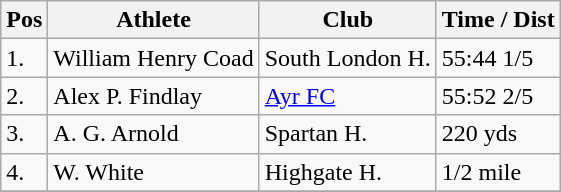<table class="wikitable">
<tr>
<th>Pos</th>
<th>Athlete</th>
<th>Club</th>
<th>Time / Dist</th>
</tr>
<tr>
<td>1.</td>
<td>William Henry Coad</td>
<td>South London H.</td>
<td>55:44 1/5</td>
</tr>
<tr>
<td>2.</td>
<td>Alex P. Findlay</td>
<td><a href='#'>Ayr FC</a></td>
<td>55:52 2/5</td>
</tr>
<tr>
<td>3.</td>
<td>A. G. Arnold</td>
<td>Spartan H.</td>
<td>220 yds</td>
</tr>
<tr>
<td>4.</td>
<td>W. White</td>
<td>Highgate H.</td>
<td>1/2 mile</td>
</tr>
<tr>
</tr>
</table>
